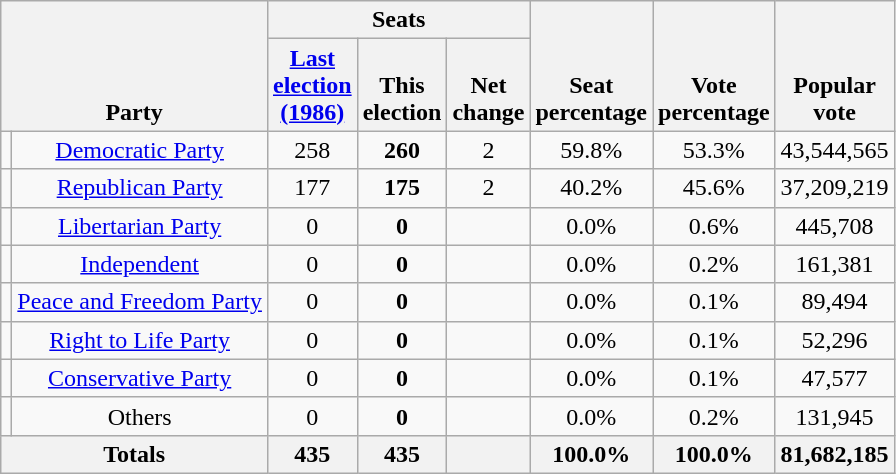<table class=wikitable style="text-align:center">
<tr valign=bottom>
<th rowspan=2 colspan=2>Party</th>
<th colspan=3>Seats</th>
<th rowspan=2>Seat<br>percentage</th>
<th rowspan=2>Vote<br>percentage</th>
<th rowspan=2>Popular<br>vote</th>
</tr>
<tr valign=bottom>
<th><a href='#'>Last<br>election<br>(1986)</a></th>
<th>This<br>election</th>
<th>Net<br>change</th>
</tr>
<tr>
<td></td>
<td><a href='#'>Democratic Party</a></td>
<td>258</td>
<td><strong>260</strong></td>
<td> 2</td>
<td>59.8%</td>
<td>53.3%</td>
<td>43,544,565</td>
</tr>
<tr>
<td></td>
<td><a href='#'>Republican Party</a></td>
<td>177</td>
<td><strong>175</strong></td>
<td> 2</td>
<td>40.2%</td>
<td>45.6%</td>
<td>37,209,219</td>
</tr>
<tr>
<td></td>
<td><a href='#'>Libertarian Party</a></td>
<td>0</td>
<td><strong>0</strong></td>
<td></td>
<td>0.0%</td>
<td>0.6%</td>
<td>445,708</td>
</tr>
<tr>
<td></td>
<td><a href='#'>Independent</a></td>
<td>0</td>
<td><strong>0</strong></td>
<td></td>
<td>0.0%</td>
<td>0.2%</td>
<td>161,381</td>
</tr>
<tr>
<td></td>
<td><a href='#'>Peace and Freedom Party</a></td>
<td>0</td>
<td><strong>0</strong></td>
<td></td>
<td>0.0%</td>
<td>0.1%</td>
<td>89,494</td>
</tr>
<tr>
<td></td>
<td><a href='#'>Right to Life Party</a></td>
<td>0</td>
<td><strong>0</strong></td>
<td></td>
<td>0.0%</td>
<td>0.1%</td>
<td>52,296</td>
</tr>
<tr>
<td></td>
<td><a href='#'>Conservative Party</a></td>
<td>0</td>
<td><strong>0</strong></td>
<td></td>
<td>0.0%</td>
<td>0.1%</td>
<td>47,577</td>
</tr>
<tr>
<td></td>
<td>Others</td>
<td>0</td>
<td><strong>0</strong></td>
<td></td>
<td>0.0%</td>
<td>0.2%</td>
<td>131,945</td>
</tr>
<tr>
<th colspan=2><strong>Totals</strong></th>
<th>435</th>
<th>435</th>
<th></th>
<th>100.0%</th>
<th>100.0%</th>
<th>81,682,185</th>
</tr>
</table>
